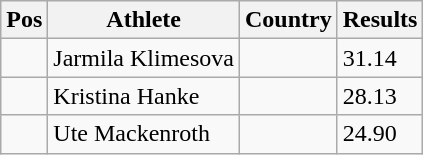<table class="wikitable">
<tr>
<th>Pos</th>
<th>Athlete</th>
<th>Country</th>
<th>Results</th>
</tr>
<tr>
<td align="center"></td>
<td>Jarmila Klimesova</td>
<td></td>
<td>31.14</td>
</tr>
<tr>
<td align="center"></td>
<td>Kristina Hanke</td>
<td></td>
<td>28.13</td>
</tr>
<tr>
<td align="center"></td>
<td>Ute Mackenroth</td>
<td></td>
<td>24.90</td>
</tr>
</table>
